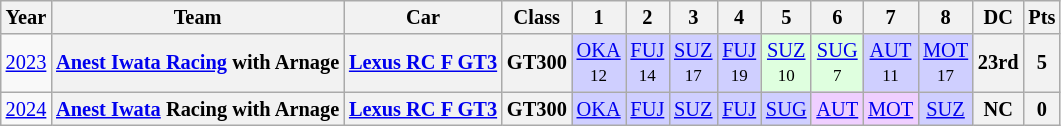<table class="wikitable" style="text-align:center; font-size:85%">
<tr>
<th>Year</th>
<th>Team</th>
<th>Car</th>
<th>Class</th>
<th>1</th>
<th>2</th>
<th>3</th>
<th>4</th>
<th>5</th>
<th>6</th>
<th>7</th>
<th>8</th>
<th>DC</th>
<th>Pts</th>
</tr>
<tr>
<td><a href='#'>2023</a></td>
<th nowrap><a href='#'>Anest Iwata Racing</a> with Arnage</th>
<th nowrap><a href='#'>Lexus RC F GT3</a></th>
<th>GT300</th>
<td style="background:#CFCFFF"><a href='#'>OKA</a><br><small>12</small></td>
<td style="background:#CFCFFF"><a href='#'>FUJ</a><br><small>14</small></td>
<td style="background:#CFCFFF"><a href='#'>SUZ</a><br><small>17</small></td>
<td style="background:#CFCFFF"><a href='#'>FUJ</a><br><small>19</small></td>
<td style="background:#DFFFDF"><a href='#'>SUZ</a><br><small>10</small></td>
<td style="background:#DFFFDF"><a href='#'>SUG</a><br><small>7</small></td>
<td style="background:#CFCFFF"><a href='#'>AUT</a><br><small>11</small></td>
<td style="background:#CFCFFF"><a href='#'>MOT</a><br><small>17</small></td>
<th>23rd</th>
<th>5</th>
</tr>
<tr>
<td><a href='#'>2024</a></td>
<th nowrap><a href='#'>Anest Iwata</a> Racing with Arnage</th>
<th nowrap><a href='#'>Lexus RC F GT3</a></th>
<th>GT300</th>
<td style="background:#CFCFFF"><a href='#'>OKA</a><br></td>
<td style="background:#CFCFFF"><a href='#'>FUJ</a><br></td>
<td style="background:#CFCFFF;"><a href='#'>SUZ</a><br></td>
<td style="background:#CFCFFF;"><a href='#'>FUJ</a><br></td>
<td style="background:#CFCFFF;"><a href='#'>SUG</a><br></td>
<td style="background:#EFCFFF;"><a href='#'>AUT</a><br></td>
<td style="background:#EFCFFF;"><a href='#'>MOT</a><br></td>
<td style="background:#CFCFFF;"><a href='#'>SUZ</a><br></td>
<th>NC</th>
<th>0</th>
</tr>
</table>
